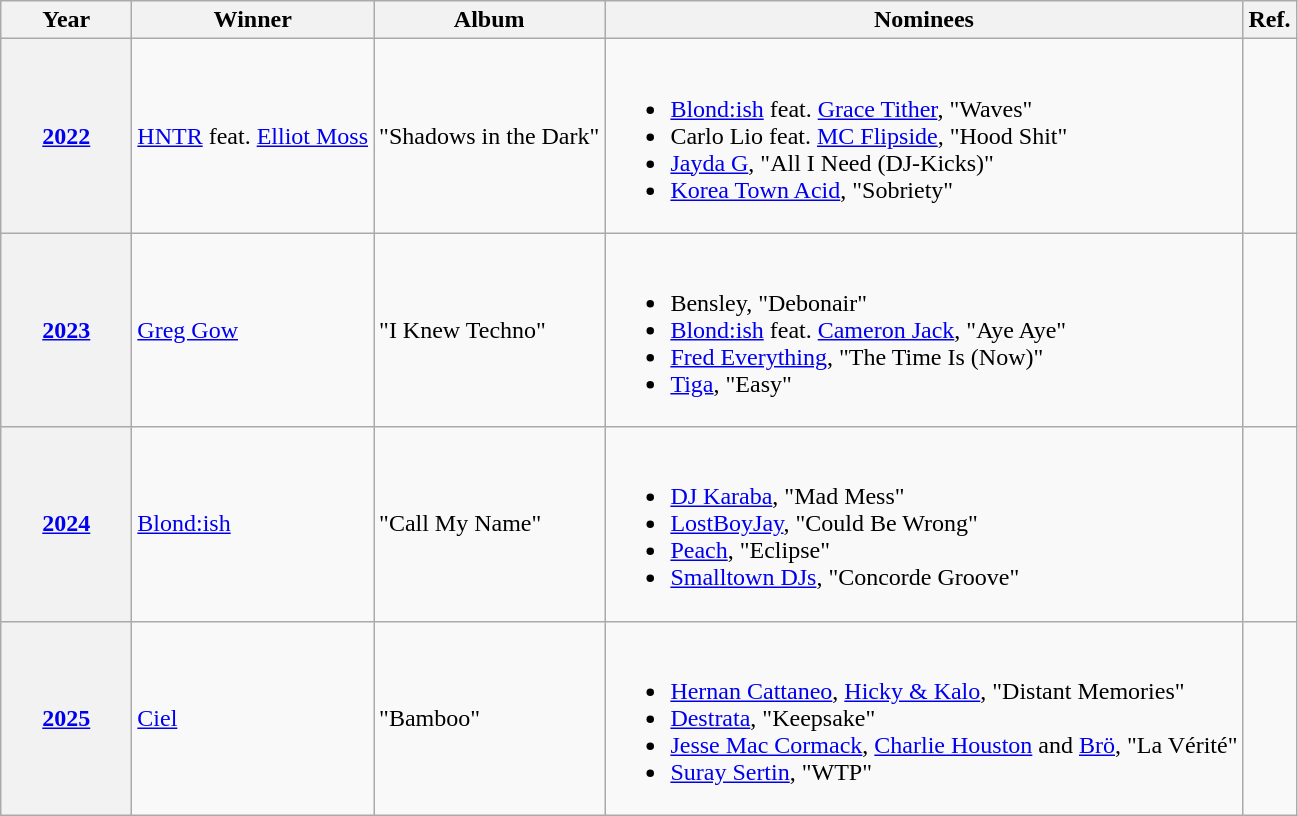<table class="wikitable sortable">
<tr>
<th scope="col" style="width:5em;">Year</th>
<th scope="col">Winner</th>
<th scope="col">Album</th>
<th scope="col" class="unsortable">Nominees</th>
<th scope="col" class="unsortable">Ref.</th>
</tr>
<tr>
<th style="text-align:center;" scope="row"><a href='#'>2022</a></th>
<td><a href='#'>HNTR</a> feat. <a href='#'>Elliot Moss</a></td>
<td>"Shadows in the Dark"</td>
<td><br><ul><li><a href='#'>Blond:ish</a> feat. <a href='#'>Grace Tither</a>, "Waves"</li><li>Carlo Lio feat. <a href='#'>MC Flipside</a>, "Hood Shit"</li><li><a href='#'>Jayda G</a>, "All I Need (DJ-Kicks)"</li><li><a href='#'>Korea Town Acid</a>, "Sobriety"</li></ul></td>
<td align="center"></td>
</tr>
<tr>
<th scope="row"><a href='#'>2023</a></th>
<td><a href='#'>Greg Gow</a></td>
<td>"I Knew Techno"</td>
<td><br><ul><li>Bensley, "Debonair"</li><li><a href='#'>Blond:ish</a> feat. <a href='#'>Cameron Jack</a>, "Aye Aye"</li><li><a href='#'>Fred Everything</a>, "The Time Is (Now)"</li><li><a href='#'>Tiga</a>, "Easy"</li></ul></td>
<td align="center"></td>
</tr>
<tr>
<th scope="row"><a href='#'>2024</a></th>
<td><a href='#'>Blond:ish</a></td>
<td>"Call My Name"</td>
<td><br><ul><li><a href='#'>DJ Karaba</a>, "Mad Mess"</li><li><a href='#'>LostBoyJay</a>, "Could Be Wrong"</li><li><a href='#'>Peach</a>, "Eclipse"</li><li><a href='#'>Smalltown DJs</a>, "Concorde Groove"</li></ul></td>
<td align="center"></td>
</tr>
<tr>
<th scope="row"><a href='#'>2025</a></th>
<td><a href='#'>Ciel</a></td>
<td>"Bamboo"</td>
<td><br><ul><li><a href='#'>Hernan Cattaneo</a>, <a href='#'>Hicky & Kalo</a>, "Distant Memories"</li><li><a href='#'>Destrata</a>, "Keepsake"</li><li><a href='#'>Jesse Mac Cormack</a>, <a href='#'>Charlie Houston</a> and <a href='#'>Brö</a>, "La Vérité"</li><li><a href='#'>Suray Sertin</a>, "WTP"</li></ul></td>
<td align="center"></td>
</tr>
</table>
